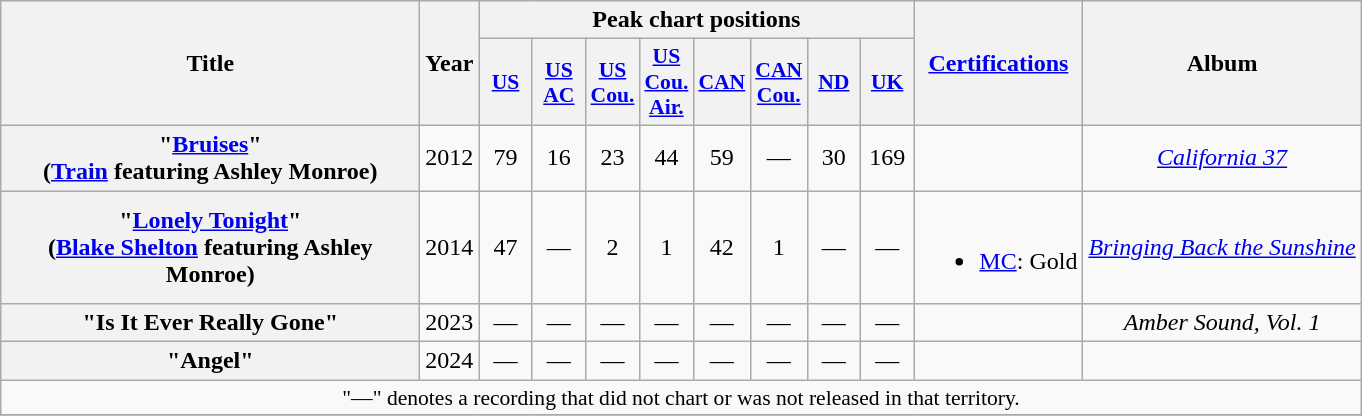<table class="wikitable plainrowheaders" style="text-align:center;" border="1">
<tr>
<th scope="col" rowspan="2" style="width:17em;">Title</th>
<th scope="col" rowspan="2">Year</th>
<th scope="col" colspan="8">Peak chart positions</th>
<th scope="col" rowspan="2"><a href='#'>Certifications</a></th>
<th scope="col" rowspan="2">Album</th>
</tr>
<tr>
<th scope="col" style="width:2em;font-size:90%;"><a href='#'>US</a><br></th>
<th scope="col" style="width:2em;font-size:90%;"><a href='#'>US<br>AC</a><br></th>
<th scope="col" style="width:2em;font-size:90%;"><a href='#'>US<br>Cou.</a><br></th>
<th scope="col" style="width:2em;font-size:90%;"><a href='#'>US<br>Cou.<br>Air.</a><br></th>
<th scope="col" style="width:2em;font-size:90%;"><a href='#'>CAN</a><br></th>
<th scope="col" style="width:2em;font-size:90%;"><a href='#'>CAN<br>Cou.</a><br></th>
<th scope="col" style="width:2em;font-size:90%;"><a href='#'>ND</a><br></th>
<th scope="col" style="width:2em;font-size:90%;"><a href='#'>UK</a><br></th>
</tr>
<tr>
<th scope="row">"<a href='#'>Bruises</a>"<br><span>(<a href='#'>Train</a> featuring Ashley Monroe)</span></th>
<td>2012</td>
<td>79</td>
<td>16</td>
<td>23</td>
<td>44</td>
<td>59</td>
<td>—</td>
<td>30</td>
<td>169</td>
<td></td>
<td><em><a href='#'>California 37</a></em></td>
</tr>
<tr>
<th scope="row">"<a href='#'>Lonely Tonight</a>"<br><span>(<a href='#'>Blake Shelton</a> featuring Ashley Monroe)</span></th>
<td>2014</td>
<td>47</td>
<td>—</td>
<td>2</td>
<td>1</td>
<td>42</td>
<td>1</td>
<td>—</td>
<td>—</td>
<td><br><ul><li><a href='#'>MC</a>: Gold</li></ul></td>
<td style="text-align:left;"><em><a href='#'>Bringing Back the Sunshine</a></em></td>
</tr>
<tr>
<th scope="row">"Is It Ever Really Gone"<br></th>
<td>2023</td>
<td>—</td>
<td>—</td>
<td>—</td>
<td>—</td>
<td>—</td>
<td>—</td>
<td>—</td>
<td>—</td>
<td></td>
<td><em>Amber Sound, Vol. 1</em></td>
</tr>
<tr>
<th scope="row">"Angel"<br></th>
<td>2024</td>
<td>—</td>
<td>—</td>
<td>—</td>
<td>—</td>
<td>—</td>
<td>—</td>
<td>—</td>
<td>—</td>
<td></td>
<td></td>
</tr>
<tr>
<td colspan="12" style="font-size:90%">"—" denotes a recording that did not chart or was not released in that territory.</td>
</tr>
<tr>
</tr>
</table>
